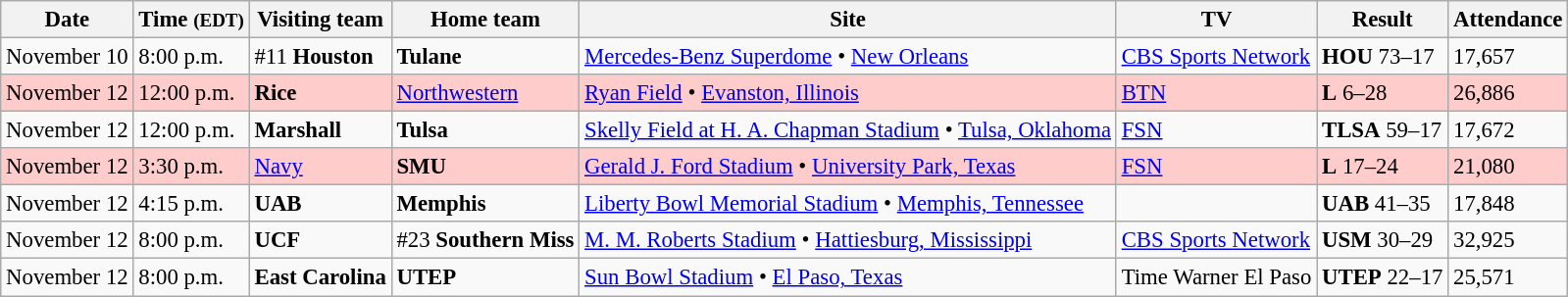<table class="wikitable" style="font-size:95%;">
<tr>
<th>Date</th>
<th>Time <small>(EDT)</small></th>
<th>Visiting team</th>
<th>Home team</th>
<th>Site</th>
<th>TV</th>
<th>Result</th>
<th>Attendance</th>
</tr>
<tr bgcolor=>
<td>November 10</td>
<td>8:00 p.m.</td>
<td>#11 <strong>Houston</strong></td>
<td><strong>Tulane</strong></td>
<td><a href='#'>Mercedes-Benz Superdome</a> • <a href='#'>New Orleans</a></td>
<td><a href='#'>CBS Sports Network</a></td>
<td><strong>HOU</strong> 73–17</td>
<td>17,657</td>
</tr>
<tr bgcolor=#ffcccc>
<td>November 12</td>
<td>12:00 p.m.</td>
<td><strong>Rice</strong></td>
<td><a href='#'>Northwestern</a></td>
<td><a href='#'>Ryan Field</a> • <a href='#'>Evanston, Illinois</a></td>
<td><a href='#'>BTN</a></td>
<td><strong>L</strong> 6–28</td>
<td>26,886</td>
</tr>
<tr bgcolor=>
<td>November 12</td>
<td>12:00 p.m.</td>
<td><strong>Marshall</strong></td>
<td><strong>Tulsa</strong></td>
<td><a href='#'>Skelly Field at H. A. Chapman Stadium</a> • <a href='#'>Tulsa, Oklahoma</a></td>
<td><a href='#'>FSN</a></td>
<td><strong>TLSA</strong> 59–17</td>
<td>17,672</td>
</tr>
<tr bgcolor=#ffcccc>
<td>November 12</td>
<td>3:30 p.m.</td>
<td><a href='#'>Navy</a></td>
<td><strong>SMU</strong></td>
<td><a href='#'>Gerald J. Ford Stadium</a> • <a href='#'>University Park, Texas</a></td>
<td><a href='#'>FSN</a></td>
<td><strong>L</strong> 17–24</td>
<td>21,080</td>
</tr>
<tr bgcolor=>
<td>November 12</td>
<td>4:15 p.m.</td>
<td><strong>UAB</strong></td>
<td><strong>Memphis</strong></td>
<td><a href='#'>Liberty Bowl Memorial Stadium</a> • <a href='#'>Memphis, Tennessee</a></td>
<td></td>
<td><strong>UAB</strong> 41–35</td>
<td>17,848</td>
</tr>
<tr bgcolor=>
<td>November 12</td>
<td>8:00 p.m.</td>
<td><strong>UCF</strong></td>
<td>#23 <strong>Southern Miss</strong></td>
<td><a href='#'>M. M. Roberts Stadium</a> • <a href='#'>Hattiesburg, Mississippi</a></td>
<td><a href='#'>CBS Sports Network</a></td>
<td><strong>USM</strong> 30–29</td>
<td>32,925</td>
</tr>
<tr bgcolor=>
<td>November 12</td>
<td>8:00 p.m.</td>
<td><strong>East Carolina</strong></td>
<td><strong>UTEP</strong></td>
<td><a href='#'>Sun Bowl Stadium</a> • <a href='#'>El Paso, Texas</a></td>
<td>Time Warner El Paso</td>
<td><strong>UTEP</strong> 22–17</td>
<td>25,571</td>
</tr>
</table>
